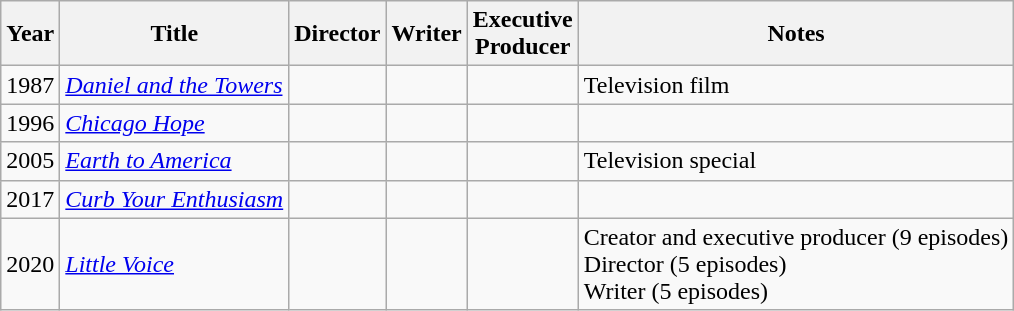<table class="wikitable sortable">
<tr>
<th>Year</th>
<th>Title</th>
<th>Director</th>
<th>Writer</th>
<th>Executive<br>Producer</th>
<th>Notes</th>
</tr>
<tr>
<td>1987</td>
<td><em><a href='#'>Daniel and the Towers</a></em></td>
<td></td>
<td></td>
<td></td>
<td>Television film</td>
</tr>
<tr>
<td>1996</td>
<td><em><a href='#'>Chicago Hope</a></em></td>
<td></td>
<td></td>
<td></td>
<td></td>
</tr>
<tr>
<td>2005</td>
<td><em><a href='#'>Earth to America</a></em></td>
<td></td>
<td></td>
<td></td>
<td>Television special</td>
</tr>
<tr>
<td>2017</td>
<td><em><a href='#'>Curb Your Enthusiasm</a></em></td>
<td></td>
<td></td>
<td></td>
<td></td>
</tr>
<tr>
<td>2020</td>
<td><em><a href='#'>Little Voice</a></em></td>
<td></td>
<td></td>
<td></td>
<td>Creator and executive producer (9 episodes)<br>Director (5 episodes)<br>Writer (5 episodes)</td>
</tr>
</table>
